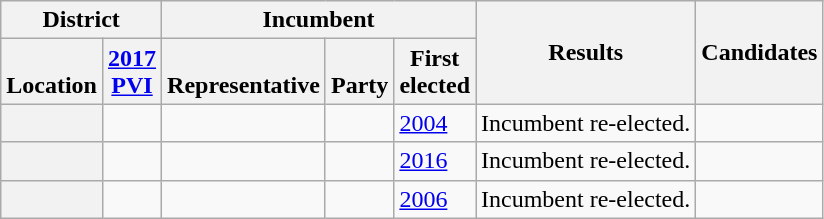<table class="wikitable sortable">
<tr>
<th colspan=2>District</th>
<th colspan=3>Incumbent</th>
<th rowspan=2>Results</th>
<th rowspan=2>Candidates</th>
</tr>
<tr valign=bottom>
<th>Location</th>
<th><a href='#'>2017<br>PVI</a></th>
<th>Representative</th>
<th>Party</th>
<th>First<br>elected</th>
</tr>
<tr>
<th></th>
<td></td>
<td></td>
<td></td>
<td><a href='#'>2004</a></td>
<td>Incumbent re-elected.</td>
<td nowrap></td>
</tr>
<tr>
<th></th>
<td></td>
<td></td>
<td></td>
<td><a href='#'>2016</a></td>
<td>Incumbent re-elected.</td>
<td nowrap></td>
</tr>
<tr>
<th></th>
<td></td>
<td></td>
<td></td>
<td><a href='#'>2006</a></td>
<td>Incumbent re-elected.</td>
<td nowrap></td>
</tr>
</table>
